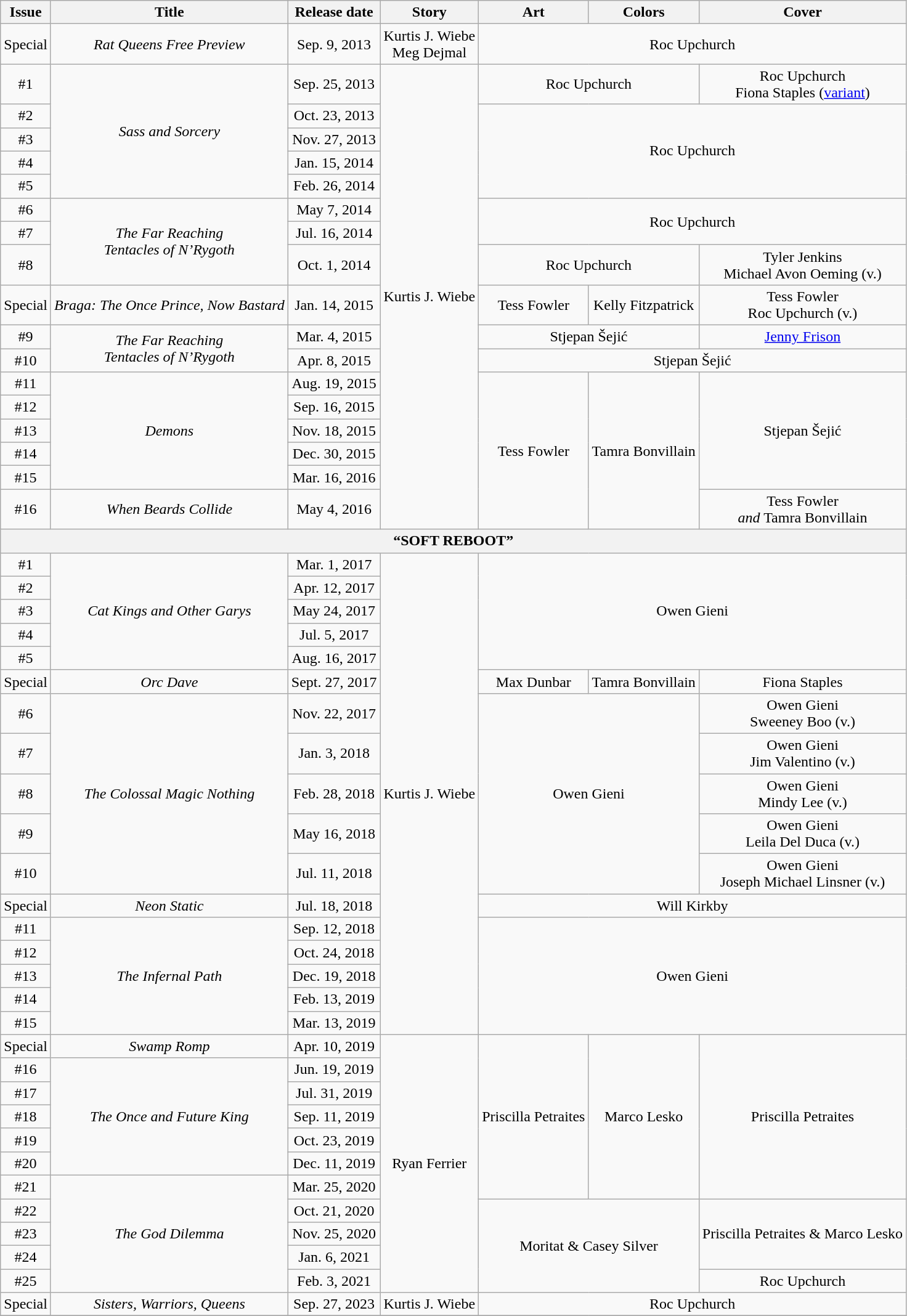<table class="wikitable" style="text-align: center">
<tr>
<th>Issue</th>
<th>Title</th>
<th>Release date</th>
<th>Story</th>
<th>Art</th>
<th>Colors</th>
<th>Cover</th>
</tr>
<tr>
<td>Special</td>
<td><em>Rat Queens Free Preview</em></td>
<td>Sep. 9, 2013</td>
<td>Kurtis J. Wiebe<br>Meg Dejmal</td>
<td colspan=3>Roc Upchurch</td>
</tr>
<tr>
<td>#1</td>
<td rowspan=5><em>Sass and Sorcery</em></td>
<td>Sep. 25, 2013</td>
<td rowspan=17>Kurtis J. Wiebe</td>
<td colspan=2>Roc Upchurch</td>
<td>Roc Upchurch<br>Fiona Staples (<a href='#'>variant</a>)</td>
</tr>
<tr>
<td>#2</td>
<td>Oct. 23, 2013</td>
<td rowspan=4 colspan=3>Roc Upchurch</td>
</tr>
<tr>
<td>#3</td>
<td>Nov. 27, 2013</td>
</tr>
<tr>
<td>#4</td>
<td>Jan. 15, 2014</td>
</tr>
<tr>
<td>#5</td>
<td>Feb. 26, 2014</td>
</tr>
<tr>
<td>#6</td>
<td rowspan=3><em>The Far Reaching<br>Tentacles of N’Rygoth</em></td>
<td>May 7, 2014</td>
<td rowspan=2 colspan=3>Roc Upchurch</td>
</tr>
<tr>
<td>#7</td>
<td>Jul. 16, 2014</td>
</tr>
<tr>
<td>#8</td>
<td>Oct. 1, 2014</td>
<td colspan=2>Roc Upchurch</td>
<td>Tyler Jenkins<br>Michael Avon Oeming (v.)</td>
</tr>
<tr>
<td>Special</td>
<td><em>Braga: The Once Prince, Now Bastard</em></td>
<td>Jan. 14, 2015</td>
<td>Tess Fowler</td>
<td>Kelly Fitzpatrick</td>
<td>Tess Fowler<br>Roc Upchurch (v.)</td>
</tr>
<tr>
<td>#9</td>
<td rowspan=2><em>The Far Reaching<br>Tentacles of N’Rygoth</em></td>
<td>Mar. 4, 2015</td>
<td colspan=2>Stjepan Šejić</td>
<td><a href='#'>Jenny Frison</a></td>
</tr>
<tr>
<td>#10</td>
<td>Apr. 8, 2015</td>
<td colspan=3>Stjepan Šejić</td>
</tr>
<tr>
<td>#11</td>
<td rowspan=5><em>Demons</em></td>
<td>Aug. 19, 2015</td>
<td rowspan=6>Tess Fowler</td>
<td rowspan=6>Tamra Bonvillain</td>
<td rowspan=5>Stjepan Šejić</td>
</tr>
<tr>
<td>#12</td>
<td>Sep. 16, 2015</td>
</tr>
<tr>
<td>#13</td>
<td>Nov. 18, 2015</td>
</tr>
<tr>
<td>#14</td>
<td>Dec. 30, 2015</td>
</tr>
<tr>
<td>#15</td>
<td>Mar. 16, 2016</td>
</tr>
<tr>
<td>#16</td>
<td><em>When Beards Collide</em></td>
<td>May 4, 2016</td>
<td>Tess Fowler<br><em>and</em> Tamra Bonvillain</td>
</tr>
<tr>
<th colspan=7><strong><span>“SOFT REBOOT”</span></strong></th>
</tr>
<tr>
<td>#1</td>
<td rowspan="5"><em>Cat Kings and Other Garys</em></td>
<td>Mar. 1, 2017</td>
<td rowspan="17">Kurtis J. Wiebe</td>
<td colspan="3" rowspan="5">Owen Gieni</td>
</tr>
<tr>
<td>#2</td>
<td>Apr. 12, 2017</td>
</tr>
<tr>
<td>#3</td>
<td>May 24, 2017</td>
</tr>
<tr>
<td>#4</td>
<td>Jul. 5, 2017</td>
</tr>
<tr>
<td>#5</td>
<td>Aug. 16, 2017</td>
</tr>
<tr>
<td>Special</td>
<td><em>Orc Dave</em></td>
<td>Sept. 27, 2017</td>
<td>Max Dunbar</td>
<td>Tamra Bonvillain</td>
<td>Fiona Staples</td>
</tr>
<tr>
<td>#6</td>
<td rowspan="5"><em>The Colossal Magic Nothing</em></td>
<td>Nov. 22, 2017</td>
<td colspan="2" rowspan="5">Owen Gieni</td>
<td>Owen Gieni<br>Sweeney Boo (v.)</td>
</tr>
<tr>
<td>#7</td>
<td>Jan. 3, 2018</td>
<td>Owen Gieni<br>Jim Valentino (v.)</td>
</tr>
<tr>
<td>#8</td>
<td>Feb. 28, 2018</td>
<td>Owen Gieni<br>Mindy Lee (v.)</td>
</tr>
<tr>
<td>#9</td>
<td>May 16, 2018</td>
<td>Owen Gieni<br>Leila Del Duca (v.)</td>
</tr>
<tr>
<td>#10</td>
<td>Jul. 11, 2018</td>
<td>Owen Gieni<br>Joseph Michael Linsner (v.)</td>
</tr>
<tr>
<td>Special</td>
<td><em>Neon Static</em></td>
<td>Jul. 18, 2018</td>
<td colspan=3>Will Kirkby</td>
</tr>
<tr>
<td>#11</td>
<td rowspan="5"><em>The Infernal Path</em></td>
<td>Sep. 12, 2018</td>
<td colspan="3" rowspan="5">Owen Gieni</td>
</tr>
<tr>
<td>#12</td>
<td>Oct. 24, 2018</td>
</tr>
<tr>
<td>#13</td>
<td>Dec. 19, 2018</td>
</tr>
<tr>
<td>#14</td>
<td>Feb. 13, 2019</td>
</tr>
<tr>
<td>#15</td>
<td>Mar. 13, 2019</td>
</tr>
<tr>
<td>Special</td>
<td><em>Swamp Romp</em></td>
<td>Apr. 10, 2019</td>
<td rowspan=11>Ryan Ferrier</td>
<td rowspan=7>Priscilla Petraites</td>
<td rowspan=7>Marco Lesko</td>
<td rowspan=7>Priscilla Petraites</td>
</tr>
<tr>
<td>#16</td>
<td rowspan=5><em>The Once and Future King</em></td>
<td>Jun. 19, 2019</td>
</tr>
<tr>
<td>#17</td>
<td>Jul. 31, 2019</td>
</tr>
<tr>
<td>#18</td>
<td>Sep. 11, 2019</td>
</tr>
<tr>
<td>#19</td>
<td>Oct. 23, 2019</td>
</tr>
<tr>
<td>#20</td>
<td>Dec. 11, 2019</td>
</tr>
<tr>
<td>#21</td>
<td rowspan=5><em>The God Dilemma</em></td>
<td>Mar. 25, 2020</td>
</tr>
<tr>
<td>#22</td>
<td>Oct. 21, 2020</td>
<td colspan=2 rowspan=4>Moritat & Casey Silver</td>
<td rowspan=3>Priscilla Petraites & Marco Lesko</td>
</tr>
<tr>
<td>#23</td>
<td>Nov. 25, 2020</td>
</tr>
<tr>
<td>#24</td>
<td>Jan. 6, 2021</td>
</tr>
<tr>
<td>#25</td>
<td>Feb. 3, 2021</td>
<td>Roc Upchurch</td>
</tr>
<tr>
<td>Special</td>
<td><em>Sisters, Warriors, Queens</em></td>
<td>Sep. 27, 2023</td>
<td>Kurtis J. Wiebe</td>
<td colspan=3>Roc Upchurch</td>
</tr>
<tr>
</tr>
</table>
